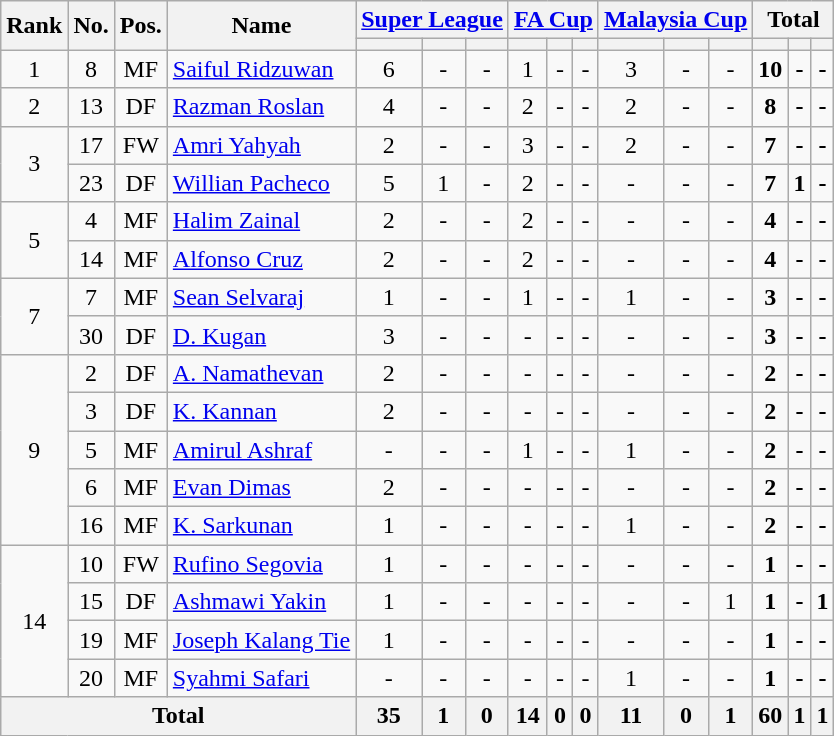<table class="wikitable sortable" style="text-align: center;">
<tr>
<th rowspan=2>Rank</th>
<th rowspan=2>No.</th>
<th rowspan=2>Pos.</th>
<th rowspan=2>Name</th>
<th colspan=3><a href='#'>Super League</a></th>
<th colspan=3><a href='#'>FA Cup</a></th>
<th colspan=3><a href='#'>Malaysia Cup</a></th>
<th colspan=3>Total</th>
</tr>
<tr>
<th></th>
<th></th>
<th></th>
<th></th>
<th></th>
<th></th>
<th></th>
<th></th>
<th></th>
<th></th>
<th></th>
<th></th>
</tr>
<tr>
<td>1</td>
<td>8</td>
<td>MF</td>
<td align=left> <a href='#'>Saiful Ridzuwan</a></td>
<td>6</td>
<td>-</td>
<td>-</td>
<td>1</td>
<td>-</td>
<td>-</td>
<td>3</td>
<td>-</td>
<td>-</td>
<td><strong>10</strong></td>
<td><strong>-</strong></td>
<td><strong>-</strong></td>
</tr>
<tr>
<td>2</td>
<td>13</td>
<td>DF</td>
<td align=left> <a href='#'>Razman Roslan</a></td>
<td>4</td>
<td>-</td>
<td>-</td>
<td>2</td>
<td>-</td>
<td>-</td>
<td>2</td>
<td>-</td>
<td>-</td>
<td><strong>8</strong></td>
<td><strong>-</strong></td>
<td><strong>-</strong></td>
</tr>
<tr>
<td rowspan=2>3</td>
<td>17</td>
<td>FW</td>
<td align=left> <a href='#'>Amri Yahyah</a></td>
<td>2</td>
<td>-</td>
<td>-</td>
<td>3</td>
<td>-</td>
<td>-</td>
<td>2</td>
<td>-</td>
<td>-</td>
<td><strong>7</strong></td>
<td><strong>-</strong></td>
<td><strong>-</strong></td>
</tr>
<tr>
<td>23</td>
<td>DF</td>
<td align=left> <a href='#'>Willian Pacheco</a></td>
<td>5</td>
<td>1</td>
<td>-</td>
<td>2</td>
<td>-</td>
<td>-</td>
<td>-</td>
<td>-</td>
<td>-</td>
<td><strong>7</strong></td>
<td><strong>1</strong></td>
<td><strong>-</strong></td>
</tr>
<tr>
<td rowspan=2>5</td>
<td>4</td>
<td>MF</td>
<td align=left> <a href='#'>Halim Zainal</a></td>
<td>2</td>
<td>-</td>
<td>-</td>
<td>2</td>
<td>-</td>
<td>-</td>
<td>-</td>
<td>-</td>
<td>-</td>
<td><strong>4</strong></td>
<td><strong>-</strong></td>
<td><strong>-</strong></td>
</tr>
<tr>
<td>14</td>
<td>MF</td>
<td align=left> <a href='#'>Alfonso Cruz</a></td>
<td>2</td>
<td>-</td>
<td>-</td>
<td>2</td>
<td>-</td>
<td>-</td>
<td>-</td>
<td>-</td>
<td>-</td>
<td><strong>4</strong></td>
<td><strong>-</strong></td>
<td><strong>-</strong></td>
</tr>
<tr>
<td rowspan=2>7</td>
<td>7</td>
<td>MF</td>
<td align=left> <a href='#'>Sean Selvaraj</a></td>
<td>1</td>
<td>-</td>
<td>-</td>
<td>1</td>
<td>-</td>
<td>-</td>
<td>1</td>
<td>-</td>
<td>-</td>
<td><strong>3</strong></td>
<td><strong>-</strong></td>
<td><strong>-</strong></td>
</tr>
<tr>
<td>30</td>
<td>DF</td>
<td align=left> <a href='#'>D. Kugan</a></td>
<td>3</td>
<td>-</td>
<td>-</td>
<td>-</td>
<td>-</td>
<td>-</td>
<td>-</td>
<td>-</td>
<td>-</td>
<td><strong>3</strong></td>
<td><strong>-</strong></td>
<td><strong>-</strong></td>
</tr>
<tr>
<td rowspan=5>9</td>
<td>2</td>
<td>DF</td>
<td align=left> <a href='#'>A. Namathevan</a></td>
<td>2</td>
<td>-</td>
<td>-</td>
<td>-</td>
<td>-</td>
<td>-</td>
<td>-</td>
<td>-</td>
<td>-</td>
<td><strong>2</strong></td>
<td><strong>-</strong></td>
<td><strong>-</strong></td>
</tr>
<tr>
<td>3</td>
<td>DF</td>
<td align=left> <a href='#'>K. Kannan</a></td>
<td>2</td>
<td>-</td>
<td>-</td>
<td>-</td>
<td>-</td>
<td>-</td>
<td>-</td>
<td>-</td>
<td>-</td>
<td><strong>2</strong></td>
<td><strong>-</strong></td>
<td><strong>-</strong></td>
</tr>
<tr>
<td>5</td>
<td>MF</td>
<td align=left> <a href='#'>Amirul Ashraf</a></td>
<td>-</td>
<td>-</td>
<td>-</td>
<td>1</td>
<td>-</td>
<td>-</td>
<td>1</td>
<td>-</td>
<td>-</td>
<td><strong>2</strong></td>
<td><strong>-</strong></td>
<td><strong>-</strong></td>
</tr>
<tr>
<td>6</td>
<td>MF</td>
<td align=left> <a href='#'>Evan Dimas</a></td>
<td>2</td>
<td>-</td>
<td>-</td>
<td>-</td>
<td>-</td>
<td>-</td>
<td>-</td>
<td>-</td>
<td>-</td>
<td><strong>2</strong></td>
<td><strong>-</strong></td>
<td><strong>-</strong></td>
</tr>
<tr>
<td>16</td>
<td>MF</td>
<td align=left> <a href='#'>K. Sarkunan</a></td>
<td>1</td>
<td>-</td>
<td>-</td>
<td>-</td>
<td>-</td>
<td>-</td>
<td>1</td>
<td>-</td>
<td>-</td>
<td><strong>2</strong></td>
<td><strong>-</strong></td>
<td><strong>-</strong></td>
</tr>
<tr>
<td rowspan=4>14</td>
<td>10</td>
<td>FW</td>
<td align=left> <a href='#'>Rufino Segovia</a></td>
<td>1</td>
<td>-</td>
<td>-</td>
<td>-</td>
<td>-</td>
<td>-</td>
<td>-</td>
<td>-</td>
<td>-</td>
<td><strong>1</strong></td>
<td><strong>-</strong></td>
<td><strong>-</strong></td>
</tr>
<tr>
<td>15</td>
<td>DF</td>
<td align=left> <a href='#'>Ashmawi Yakin</a></td>
<td>1</td>
<td>-</td>
<td>-</td>
<td>-</td>
<td>-</td>
<td>-</td>
<td>-</td>
<td>-</td>
<td>1</td>
<td><strong>1</strong></td>
<td><strong>-</strong></td>
<td><strong>1</strong></td>
</tr>
<tr>
<td>19</td>
<td>MF</td>
<td align=left> <a href='#'>Joseph Kalang Tie</a></td>
<td>1</td>
<td>-</td>
<td>-</td>
<td>-</td>
<td>-</td>
<td>-</td>
<td>-</td>
<td>-</td>
<td>-</td>
<td><strong>1</strong></td>
<td><strong>-</strong></td>
<td><strong>-</strong></td>
</tr>
<tr>
<td>20</td>
<td>MF</td>
<td align=left> <a href='#'>Syahmi Safari</a></td>
<td>-</td>
<td>-</td>
<td>-</td>
<td>-</td>
<td>-</td>
<td>-</td>
<td>1</td>
<td>-</td>
<td>-</td>
<td><strong>1</strong></td>
<td><strong>-</strong></td>
<td><strong>-</strong></td>
</tr>
<tr>
<th colspan=4>Total</th>
<th>35</th>
<th>1</th>
<th>0</th>
<th>14</th>
<th>0</th>
<th>0</th>
<th>11</th>
<th>0</th>
<th>1</th>
<th>60</th>
<th>1</th>
<th>1</th>
</tr>
</table>
